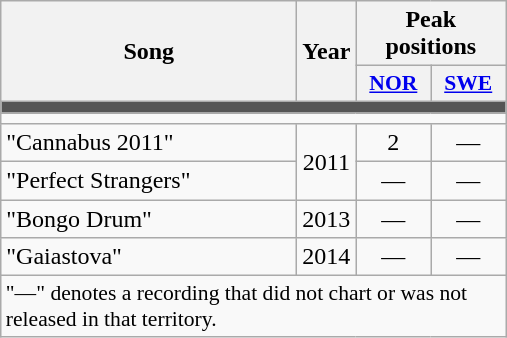<table class="wikitable">
<tr>
<th rowspan="2" style="text-align:center; width:190px;">Song</th>
<th rowspan="2" style="text-align:center; width:10px;">Year</th>
<th colspan="2" style="text-align:center; width:20px;">Peak positions</th>
</tr>
<tr>
<th scope="col" style="width:3em;font-size:90%;"><a href='#'>NOR</a><br></th>
<th scope="col" style="width:3em;font-size:90%;"><a href='#'>SWE</a><br></th>
</tr>
<tr>
<td colspan="4" style="background:#555;"></td>
</tr>
<tr>
<td colspan="4"></td>
</tr>
<tr>
<td>"Cannabus 2011" <br></td>
<td style="text-align:center;" rowspan="2">2011</td>
<td style="text-align:center;">2<br></td>
<td style="text-align:center;">—</td>
</tr>
<tr>
<td>"Perfect Strangers" <br></td>
<td style="text-align:center;">—</td>
<td style="text-align:center;">—</td>
</tr>
<tr>
<td>"Bongo Drum" <br></td>
<td style="text-align:center;">2013</td>
<td style="text-align:center;">—</td>
<td style="text-align:center;">—</td>
</tr>
<tr>
<td>"Gaiastova" <br></td>
<td style="text-align:center;">2014</td>
<td style="text-align:center;">—</td>
<td style="text-align:center;">—</td>
</tr>
<tr>
<td colspan="5" style="font-size:90%">"—" denotes a recording that did not chart or was not released in that territory.</td>
</tr>
</table>
